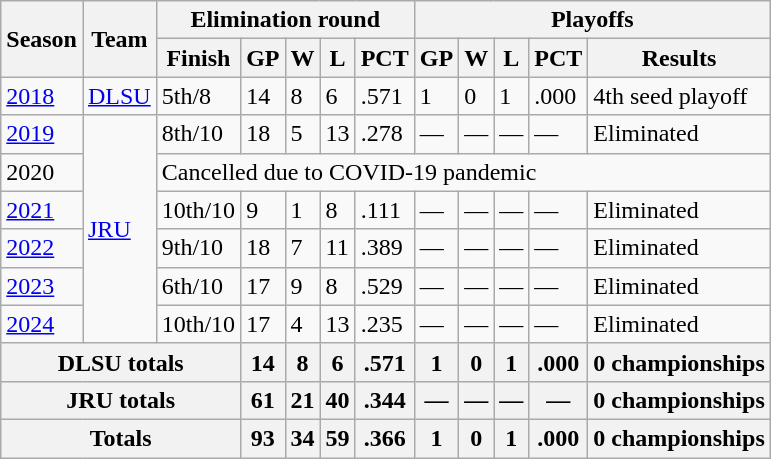<table class="wikitable">
<tr>
<th rowspan="2">Season</th>
<th rowspan="2">Team</th>
<th colspan="5">Elimination round</th>
<th colspan="5">Playoffs</th>
</tr>
<tr>
<th>Finish</th>
<th>GP</th>
<th>W</th>
<th>L</th>
<th>PCT</th>
<th>GP</th>
<th>W</th>
<th>L</th>
<th>PCT</th>
<th>Results</th>
</tr>
<tr>
<td><a href='#'>2018</a></td>
<td><a href='#'>DLSU</a></td>
<td>5th/8</td>
<td>14</td>
<td>8</td>
<td>6</td>
<td>.571</td>
<td>1</td>
<td>0</td>
<td>1</td>
<td>.000</td>
<td>4th seed playoff</td>
</tr>
<tr>
<td><a href='#'>2019</a></td>
<td rowspan="6"><a href='#'>JRU</a></td>
<td>8th/10</td>
<td>18</td>
<td>5</td>
<td>13</td>
<td>.278</td>
<td>—</td>
<td>—</td>
<td>—</td>
<td>—</td>
<td>Eliminated</td>
</tr>
<tr>
<td>2020</td>
<td colspan="10">Cancelled due to COVID-19 pandemic</td>
</tr>
<tr>
<td><a href='#'>2021</a></td>
<td>10th/10</td>
<td>9</td>
<td>1</td>
<td>8</td>
<td>.111</td>
<td>—</td>
<td>—</td>
<td>—</td>
<td>—</td>
<td>Eliminated</td>
</tr>
<tr>
<td><a href='#'>2022</a></td>
<td>9th/10</td>
<td>18</td>
<td>7</td>
<td>11</td>
<td>.389</td>
<td>—</td>
<td>—</td>
<td>—</td>
<td>—</td>
<td>Eliminated</td>
</tr>
<tr>
<td><a href='#'>2023</a> </td>
<td>6th/10</td>
<td>17</td>
<td>9</td>
<td>8</td>
<td>.529</td>
<td>—</td>
<td>—</td>
<td>—</td>
<td>—</td>
<td>Eliminated</td>
</tr>
<tr>
<td><a href='#'>2024</a> </td>
<td>10th/10</td>
<td>17</td>
<td>4</td>
<td>13</td>
<td>.235</td>
<td>—</td>
<td>—</td>
<td>—</td>
<td>—</td>
<td>Eliminated</td>
</tr>
<tr>
<th colspan="3">DLSU totals</th>
<th>14</th>
<th>8</th>
<th>6</th>
<th>.571</th>
<th>1</th>
<th>0</th>
<th>1</th>
<th>.000</th>
<th>0 championships</th>
</tr>
<tr>
<th colspan="3">JRU totals</th>
<th>61</th>
<th>21</th>
<th>40</th>
<th>.344</th>
<th>—</th>
<th>—</th>
<th>—</th>
<th>—</th>
<th>0 championships</th>
</tr>
<tr>
<th colspan="3">Totals</th>
<th>93</th>
<th>34</th>
<th>59</th>
<th>.366</th>
<th>1</th>
<th>0</th>
<th>1</th>
<th>.000</th>
<th>0 championships</th>
</tr>
</table>
